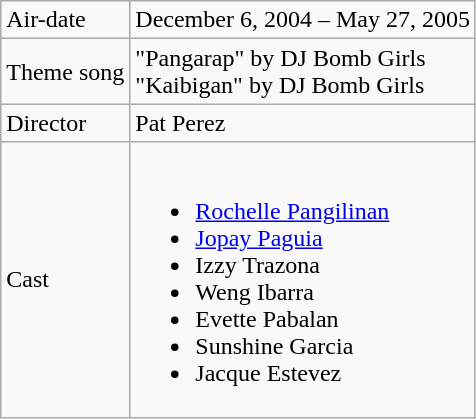<table class="wikitable">
<tr>
<td>Air-date</td>
<td>December 6, 2004 – May 27, 2005</td>
</tr>
<tr>
<td>Theme song</td>
<td>"Pangarap" by DJ Bomb Girls <br> "Kaibigan" by DJ Bomb Girls</td>
</tr>
<tr>
<td>Director</td>
<td>Pat Perez</td>
</tr>
<tr>
<td>Cast</td>
<td><br><ul><li><a href='#'>Rochelle Pangilinan</a></li><li><a href='#'>Jopay Paguia</a></li><li>Izzy Trazona</li><li>Weng Ibarra</li><li>Evette Pabalan</li><li>Sunshine Garcia</li><li>Jacque Estevez</li></ul></td>
</tr>
</table>
